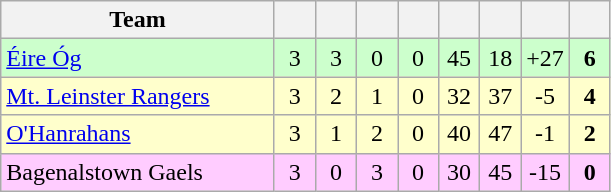<table class="wikitable" style="text-align:center">
<tr>
<th style="width:175px;">Team</th>
<th width="20"></th>
<th width="20"></th>
<th width="20"></th>
<th width="20"></th>
<th width="20"></th>
<th width="20"></th>
<th width="20"></th>
<th width="20"></th>
</tr>
<tr style="background:#cfc;">
<td style="text-align:left;"> <a href='#'>Éire Óg</a></td>
<td>3</td>
<td>3</td>
<td>0</td>
<td>0</td>
<td>45</td>
<td>18</td>
<td>+27</td>
<td><strong>6</strong></td>
</tr>
<tr style="background:#ffc;">
<td style="text-align:left;"> <a href='#'>Mt. Leinster Rangers</a></td>
<td>3</td>
<td>2</td>
<td>1</td>
<td>0</td>
<td>32</td>
<td>37</td>
<td>-5</td>
<td><strong>4</strong></td>
</tr>
<tr style="background:#ffc;">
<td style="text-align:left;"> <a href='#'>O'Hanrahans</a></td>
<td>3</td>
<td>1</td>
<td>2</td>
<td>0</td>
<td>40</td>
<td>47</td>
<td>-1</td>
<td><strong>2</strong></td>
</tr>
<tr style="background:#fcf;">
<td style="text-align:left;"> Bagenalstown Gaels</td>
<td>3</td>
<td>0</td>
<td>3</td>
<td>0</td>
<td>30</td>
<td>45</td>
<td>-15</td>
<td><strong>0</strong></td>
</tr>
</table>
